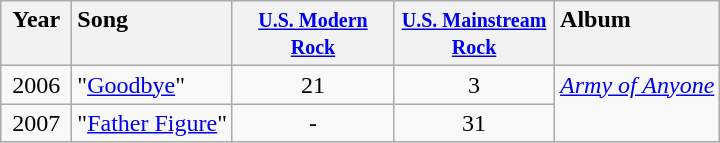<table class="wikitable">
<tr>
<th style="vertical-align:top; text-align:center; width:40px;">Year</th>
<th style="text-align:left; vertical-align:top;">Song</th>
<th style="vertical-align:top; text-align:center; width:100px;"><small><a href='#'>U.S. Modern Rock</a></small></th>
<th style="vertical-align:top; text-align:center; width:100px;"><small><a href='#'>U.S. Mainstream Rock</a></small></th>
<th style="text-align:left; vertical-align:top;">Album</th>
</tr>
<tr>
<td style="text-align:center; vertical-align:top;">2006</td>
<td style="text-align:left; vertical-align:top;">"<a href='#'>Goodbye</a>"</td>
<td style="text-align:center; vertical-align:top;">21</td>
<td style="text-align:center; vertical-align:top;">3</td>
<td rowspan="2" style="text-align:left; vertical-align:top;"><em><a href='#'>Army of Anyone</a></em></td>
</tr>
<tr style="vertical-align:top;">
<td style="text-align:center; ">2007</td>
<td style="text-align:left; ">"<a href='#'>Father Figure</a>"</td>
<td style="text-align:center; ">-</td>
<td style="text-align:center; ">31</td>
</tr>
</table>
